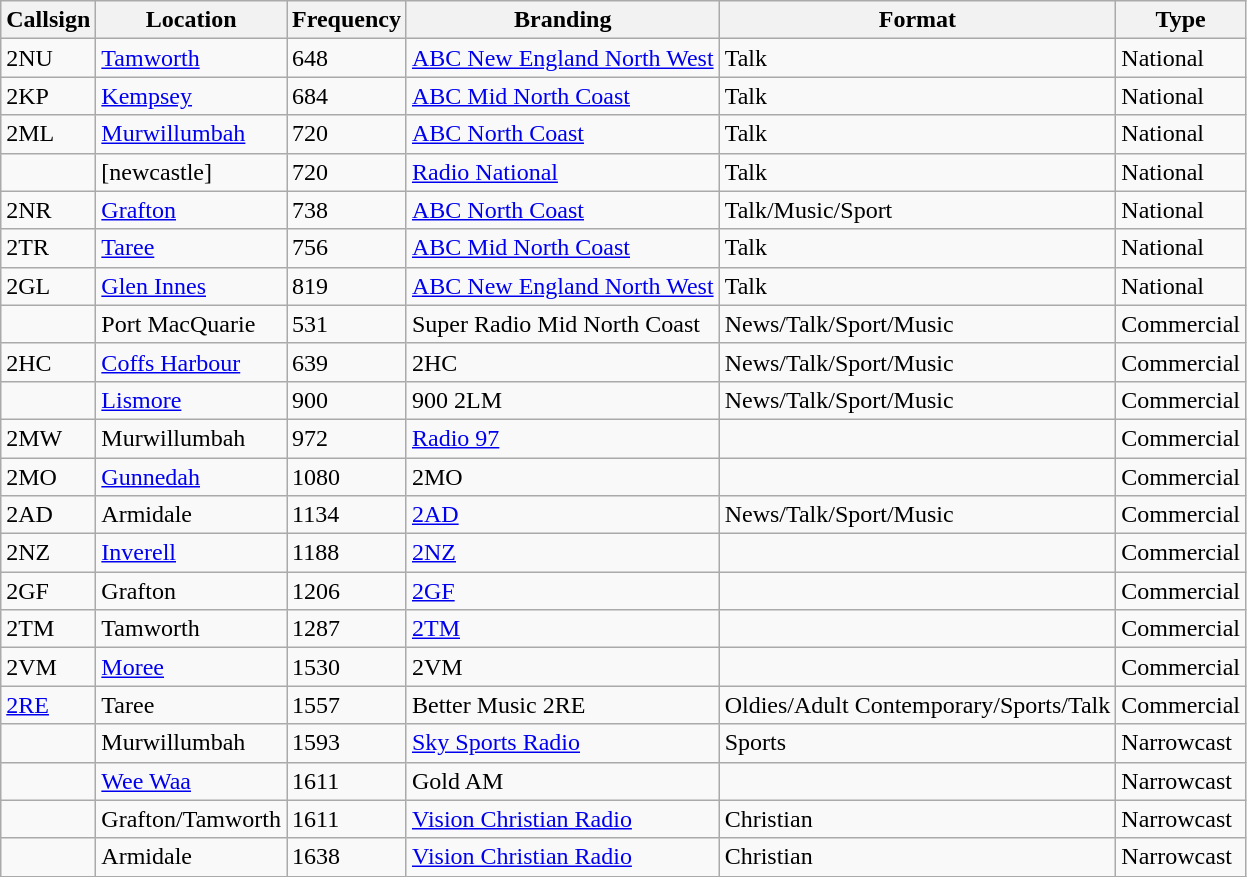<table class="wikitable sortable">
<tr>
<th>Callsign</th>
<th>Location</th>
<th>Frequency</th>
<th>Branding</th>
<th>Format</th>
<th>Type</th>
</tr>
<tr>
<td>2NU</td>
<td><a href='#'>Tamworth</a></td>
<td>648</td>
<td><a href='#'>ABC New England North West</a></td>
<td>Talk</td>
<td>National</td>
</tr>
<tr>
<td>2KP</td>
<td><a href='#'>Kempsey</a></td>
<td>684</td>
<td><a href='#'>ABC Mid North Coast</a></td>
<td>Talk</td>
<td>National</td>
</tr>
<tr>
<td>2ML</td>
<td><a href='#'>Murwillumbah</a></td>
<td>720</td>
<td><a href='#'>ABC North Coast</a></td>
<td>Talk</td>
<td>National</td>
</tr>
<tr>
<td></td>
<td>[newcastle]</td>
<td>720</td>
<td><a href='#'>Radio National</a></td>
<td>Talk</td>
<td>National</td>
</tr>
<tr>
<td>2NR</td>
<td><a href='#'>Grafton</a></td>
<td>738</td>
<td><a href='#'>ABC North Coast</a></td>
<td>Talk/Music/Sport</td>
<td>National</td>
</tr>
<tr>
<td>2TR</td>
<td><a href='#'>Taree</a></td>
<td>756</td>
<td><a href='#'>ABC Mid North Coast</a></td>
<td>Talk</td>
<td>National</td>
</tr>
<tr>
<td>2GL</td>
<td><a href='#'>Glen Innes</a></td>
<td>819</td>
<td><a href='#'>ABC New England North West</a></td>
<td>Talk</td>
<td>National</td>
</tr>
<tr>
<td></td>
<td>Port MacQuarie</td>
<td>531</td>
<td>Super Radio Mid North Coast</td>
<td>News/Talk/Sport/Music</td>
<td>Commercial</td>
</tr>
<tr>
<td>2HC</td>
<td><a href='#'>Coffs Harbour</a></td>
<td>639</td>
<td>2HC</td>
<td>News/Talk/Sport/Music</td>
<td>Commercial</td>
</tr>
<tr>
<td></td>
<td><a href='#'>Lismore</a></td>
<td>900</td>
<td>900 2LM</td>
<td>News/Talk/Sport/Music</td>
<td>Commercial</td>
</tr>
<tr>
<td>2MW</td>
<td>Murwillumbah</td>
<td>972</td>
<td><a href='#'>Radio 97</a></td>
<td></td>
<td>Commercial</td>
</tr>
<tr>
<td>2MO</td>
<td><a href='#'>Gunnedah</a></td>
<td>1080</td>
<td>2MO</td>
<td></td>
<td>Commercial</td>
</tr>
<tr>
<td>2AD</td>
<td>Armidale</td>
<td>1134</td>
<td><a href='#'>2AD</a></td>
<td>News/Talk/Sport/Music</td>
<td>Commercial</td>
</tr>
<tr>
<td>2NZ</td>
<td><a href='#'>Inverell</a></td>
<td>1188</td>
<td><a href='#'>2NZ</a></td>
<td></td>
<td>Commercial</td>
</tr>
<tr>
<td>2GF</td>
<td>Grafton</td>
<td>1206</td>
<td><a href='#'>2GF</a></td>
<td></td>
<td>Commercial</td>
</tr>
<tr>
<td>2TM</td>
<td>Tamworth</td>
<td>1287</td>
<td><a href='#'>2TM</a></td>
<td></td>
<td>Commercial</td>
</tr>
<tr>
<td>2VM</td>
<td><a href='#'>Moree</a></td>
<td>1530</td>
<td>2VM</td>
<td></td>
<td>Commercial</td>
</tr>
<tr>
<td><a href='#'>2RE</a></td>
<td>Taree</td>
<td>1557</td>
<td>Better Music 2RE</td>
<td>Oldies/Adult Contemporary/Sports/Talk</td>
<td>Commercial</td>
</tr>
<tr>
<td></td>
<td>Murwillumbah</td>
<td>1593</td>
<td><a href='#'>Sky Sports Radio</a></td>
<td>Sports</td>
<td>Narrowcast</td>
</tr>
<tr>
<td></td>
<td><a href='#'>Wee Waa</a></td>
<td>1611</td>
<td>Gold AM</td>
<td></td>
<td>Narrowcast</td>
</tr>
<tr>
<td></td>
<td>Grafton/Tamworth</td>
<td>1611</td>
<td><a href='#'>Vision Christian Radio</a></td>
<td>Christian</td>
<td>Narrowcast</td>
</tr>
<tr>
<td></td>
<td>Armidale</td>
<td>1638</td>
<td><a href='#'>Vision Christian Radio</a></td>
<td>Christian</td>
<td>Narrowcast</td>
</tr>
</table>
